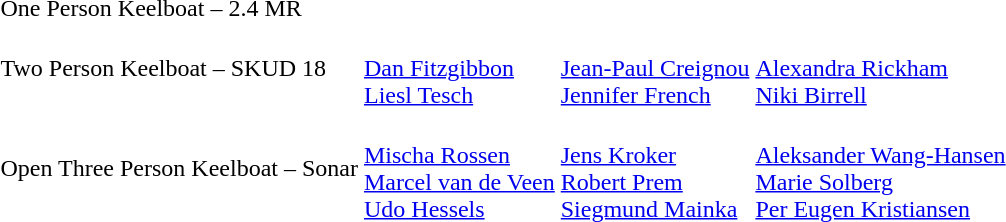<table>
<tr>
<td>One Person Keelboat – 2.4 MR<br></td>
<td></td>
<td></td>
<td></td>
</tr>
<tr>
<td>Two Person Keelboat – SKUD 18<br></td>
<td><br><a href='#'>Dan Fitzgibbon</a><br><a href='#'>Liesl Tesch</a></td>
<td><br><a href='#'>Jean-Paul Creignou</a><br><a href='#'>Jennifer French</a></td>
<td><br><a href='#'>Alexandra Rickham</a><br><a href='#'>Niki Birrell</a></td>
</tr>
<tr>
<td>Open Three Person Keelboat – Sonar<br></td>
<td><br><a href='#'>Mischa Rossen</a><br><a href='#'>Marcel van de Veen</a><br><a href='#'>Udo Hessels</a></td>
<td><br><a href='#'>Jens Kroker</a><br><a href='#'>Robert Prem</a><br><a href='#'>Siegmund Mainka</a></td>
<td><br><a href='#'>Aleksander Wang-Hansen</a><br><a href='#'>Marie Solberg</a><br><a href='#'>Per Eugen Kristiansen</a></td>
</tr>
</table>
